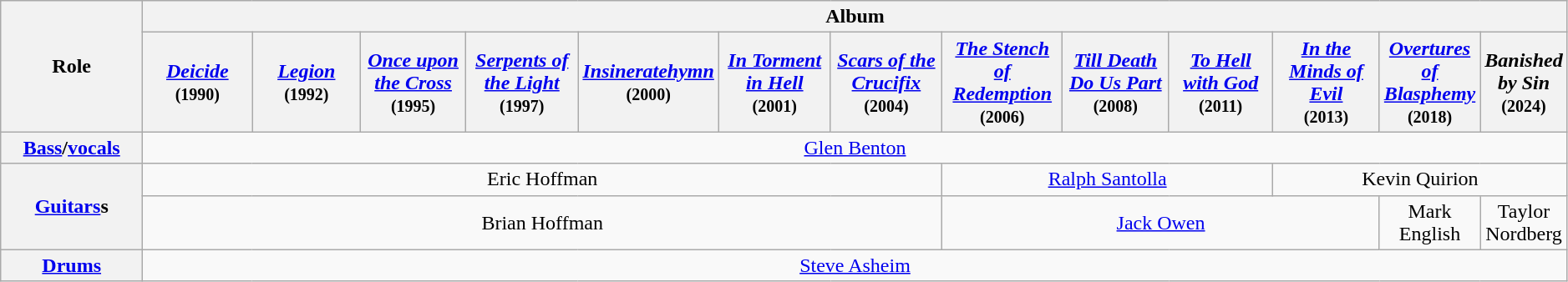<table class="wikitable" style="text-align:center; width:99%;">
<tr>
<th rowspan="2" style="width:10%;">Role</th>
<th colspan="15" style="text-align:center;">Album</th>
</tr>
<tr>
<th style="text-align:center; width:8%;"><em><a href='#'>Deicide</a></em><br><small>(1990)</small></th>
<th style="text-align:center; width:8%;"><em><a href='#'>Legion</a></em><br><small>(1992)</small></th>
<th style="text-align:center; width:8%;"><em><a href='#'>Once upon the Cross</a></em><br><small>(1995)</small></th>
<th style="text-align:center; width:8%;"><em><a href='#'>Serpents of the Light</a></em><br><small>(1997)</small></th>
<th style="text-align:center; width:8%;"><em><a href='#'>Insineratehymn</a></em><br><small>(2000)</small></th>
<th style="text-align:center; width:8%;"><em><a href='#'>In Torment in Hell</a></em><br><small>(2001)</small></th>
<th style="text-align:center; width:8%;"><em><a href='#'>Scars of the Crucifix</a></em><br><small>(2004)</small></th>
<th style="text-align:center; width:8%;"><em><a href='#'>The Stench of Redemption</a></em><br><small>(2006)</small></th>
<th style="text-align:center; width:8%;"><em><a href='#'>Till Death Do Us Part</a></em><br><small>(2008)</small></th>
<th style="text-align:center; width:8%;"><em><a href='#'>To Hell with God</a></em><br><small>(2011)</small></th>
<th style="text-align:center; width:8%;"><em><a href='#'>In the Minds of Evil</a></em><br><small>(2013)</small></th>
<th style="text-align:center; width:8%;"><em><a href='#'>Overtures of Blasphemy</a></em><br><small>(2018)</small></th>
<th style="text-align:center; width:8%;"><em>Banished by Sin</em><br><small>(2024)</small></th>
</tr>
<tr>
<th><a href='#'>Bass</a>/<a href='#'>vocals</a></th>
<td colspan="13"><a href='#'>Glen Benton</a></td>
</tr>
<tr>
<th rowspan="2"><a href='#'>Guitars</a>s</th>
<td colspan="7">Eric Hoffman</td>
<td colspan="3"><a href='#'>Ralph Santolla</a></td>
<td colspan="3">Kevin Quirion</td>
</tr>
<tr>
<td colspan="7">Brian Hoffman</td>
<td colspan="4"><a href='#'>Jack Owen</a></td>
<td colspan="1">Mark English</td>
<td colspan="1">Taylor Nordberg</td>
</tr>
<tr>
<th><a href='#'>Drums</a></th>
<td colspan="13"><a href='#'>Steve Asheim</a></td>
</tr>
</table>
